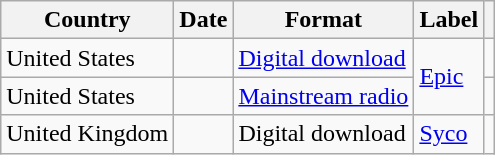<table class="wikitable">
<tr>
<th>Country</th>
<th>Date</th>
<th>Format</th>
<th>Label</th>
<th></th>
</tr>
<tr>
<td>United States</td>
<td></td>
<td><a href='#'>Digital download</a></td>
<td rowspan="2"><a href='#'>Epic</a></td>
<td></td>
</tr>
<tr>
<td>United States</td>
<td></td>
<td><a href='#'>Mainstream radio</a></td>
<td></td>
</tr>
<tr>
<td>United Kingdom</td>
<td></td>
<td>Digital download</td>
<td><a href='#'>Syco</a></td>
<td></td>
</tr>
</table>
